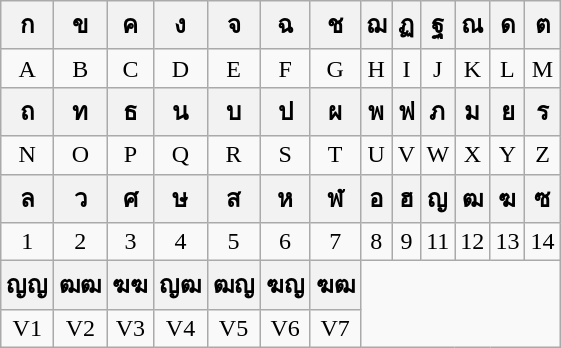<table class="wikitable" style="text-align:center">
<tr>
<th scope="col">ก</th>
<th scope="col">ข</th>
<th scope="col">ค</th>
<th scope="col">ง</th>
<th scope="col">จ</th>
<th scope="col">ฉ</th>
<th scope="col">ช</th>
<th scope="col">ฌ</th>
<th scope="col">ฏ</th>
<th scope="col">ฐ</th>
<th scope="col">ณ</th>
<th scope="col">ด</th>
<th scope="col">ต</th>
</tr>
<tr>
<td>A</td>
<td>B</td>
<td>C</td>
<td>D</td>
<td>E</td>
<td>F</td>
<td>G</td>
<td>H</td>
<td>I</td>
<td>J</td>
<td>K</td>
<td>L</td>
<td>M</td>
</tr>
<tr>
<th scope="col">ถ</th>
<th scope="col">ท</th>
<th scope="col">ธ</th>
<th scope="col">น</th>
<th scope="col">บ</th>
<th scope="col">ป</th>
<th scope="col">ผ</th>
<th scope="col">พ</th>
<th scope="col">ฟ</th>
<th scope="col">ภ</th>
<th scope="col">ม</th>
<th scope="col">ย</th>
<th scope="col">ร</th>
</tr>
<tr>
<td>N</td>
<td>O</td>
<td>P</td>
<td>Q</td>
<td>R</td>
<td>S</td>
<td>T</td>
<td>U</td>
<td>V</td>
<td>W</td>
<td>X</td>
<td>Y</td>
<td>Z</td>
</tr>
<tr>
<th scope="col">ล</th>
<th scope="col">ว</th>
<th scope="col">ศ</th>
<th scope="col">ษ</th>
<th scope="col">ส</th>
<th scope="col">ห</th>
<th scope="col">ฬ</th>
<th scope="col">อ</th>
<th scope="col">ฮ</th>
<th scope="col">ญ</th>
<th scope="col">ฒ</th>
<th scope="col">ฆ</th>
<th scope="col">ซ</th>
</tr>
<tr>
<td>1</td>
<td>2</td>
<td>3</td>
<td>4</td>
<td>5</td>
<td>6</td>
<td>7</td>
<td>8</td>
<td>9</td>
<td>11</td>
<td>12</td>
<td>13</td>
<td>14</td>
</tr>
<tr>
<th scope="col">ญญ</th>
<th scope="col">ฒฒ</th>
<th scope="col">ฆฆ</th>
<th scope="col">ญฒ</th>
<th scope="col">ฒญ</th>
<th scope="col">ฆญ</th>
<th scope="col">ฆฒ</th>
</tr>
<tr>
<td>V1</td>
<td>V2</td>
<td>V3</td>
<td>V4</td>
<td>V5</td>
<td>V6</td>
<td>V7</td>
</tr>
</table>
